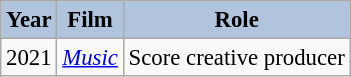<table class="wikitable" style="font-size:95%;">
<tr>
<th style="background:#B0C4DE;">Year</th>
<th style="background:#B0C4DE;">Film</th>
<th style="background:#B0C4DE;">Role</th>
</tr>
<tr>
<td>2021</td>
<td><em><a href='#'>Music</a></em></td>
<td>Score creative producer</td>
</tr>
</table>
